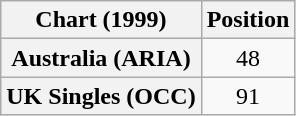<table class="wikitable plainrowheaders" style="text-align:center">
<tr>
<th>Chart (1999)</th>
<th>Position</th>
</tr>
<tr>
<th scope="row">Australia (ARIA)</th>
<td>48</td>
</tr>
<tr>
<th scope="row">UK Singles (OCC)</th>
<td>91</td>
</tr>
</table>
